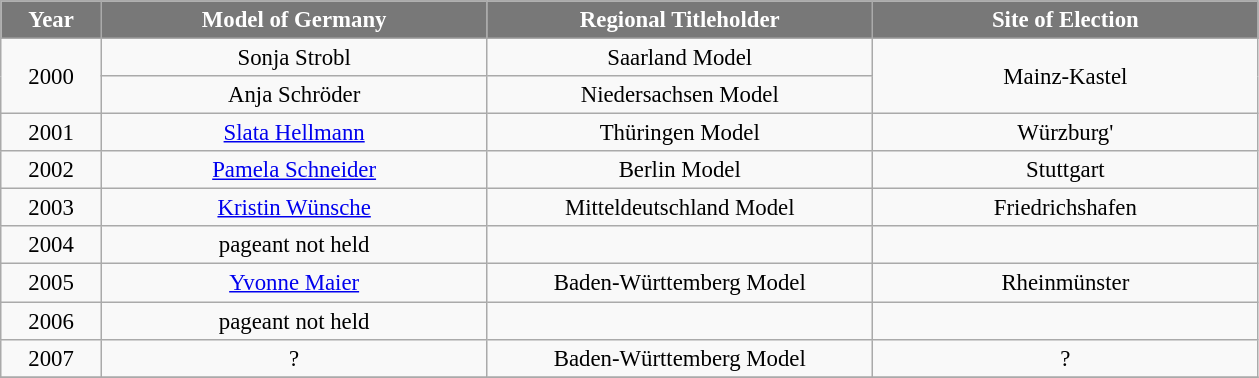<table class="wikitable sortable" style="font-size: 95%; text-align:center">
<tr>
<th width="60" style="background-color:#787878;color:#FFFFFF;">Year</th>
<th width="250" style="background-color:#787878;color:#FFFFFF;">Model of Germany</th>
<th width="250" style="background-color:#787878;color:#FFFFFF;">Regional Titleholder</th>
<th width="250" style="background-color:#787878;color:#FFFFFF;">Site of Election</th>
</tr>
<tr>
<td rowspan="2">2000</td>
<td>Sonja Strobl</td>
<td> Saarland Model</td>
<td rowspan="2">Mainz-Kastel</td>
</tr>
<tr>
<td>Anja Schröder</td>
<td> Niedersachsen Model</td>
</tr>
<tr>
<td>2001</td>
<td><a href='#'>Slata Hellmann</a></td>
<td> Thüringen Model</td>
<td>Würzburg'</td>
</tr>
<tr>
<td>2002</td>
<td><a href='#'>Pamela Schneider</a></td>
<td> Berlin Model</td>
<td>Stuttgart</td>
</tr>
<tr>
<td>2003</td>
<td><a href='#'>Kristin Wünsche</a></td>
<td> Mitteldeutschland Model</td>
<td>Friedrichshafen</td>
</tr>
<tr>
<td>2004</td>
<td>pageant not held</td>
<td></td>
<td></td>
</tr>
<tr>
<td>2005</td>
<td><a href='#'>Yvonne Maier</a></td>
<td> Baden-Württemberg Model</td>
<td>Rheinmünster</td>
</tr>
<tr>
<td>2006</td>
<td>pageant not held</td>
<td></td>
<td></td>
</tr>
<tr>
<td>2007</td>
<td>?</td>
<td> Baden-Württemberg Model</td>
<td>?</td>
</tr>
<tr>
</tr>
</table>
